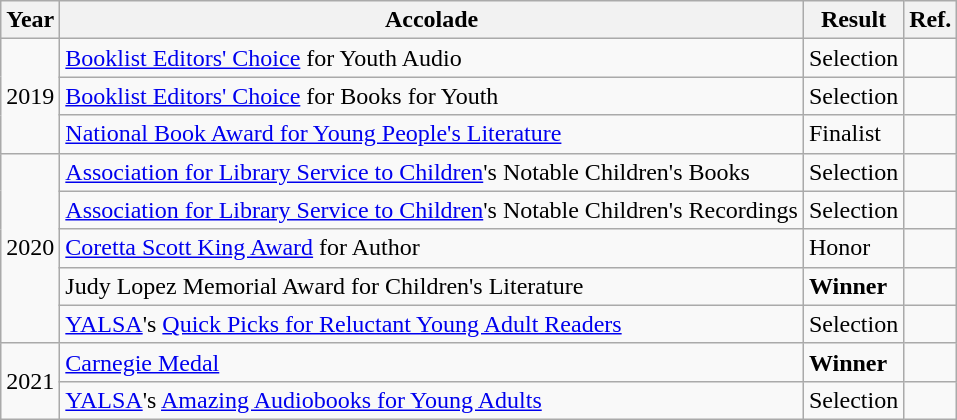<table class="wikitable sortable">
<tr>
<th>Year</th>
<th>Accolade</th>
<th>Result</th>
<th>Ref.</th>
</tr>
<tr>
<td rowspan="3">2019</td>
<td><a href='#'>Booklist Editors' Choice</a> for Youth Audio</td>
<td>Selection</td>
<td></td>
</tr>
<tr>
<td><a href='#'>Booklist Editors' Choice</a> for Books for Youth</td>
<td>Selection</td>
<td></td>
</tr>
<tr>
<td><a href='#'>National Book Award for Young People's Literature</a></td>
<td>Finalist</td>
<td></td>
</tr>
<tr>
<td rowspan="5">2020</td>
<td><a href='#'>Association for Library Service to Children</a>'s Notable Children's Books</td>
<td>Selection</td>
<td></td>
</tr>
<tr>
<td><a href='#'>Association for Library Service to Children</a>'s Notable Children's Recordings</td>
<td>Selection</td>
<td></td>
</tr>
<tr>
<td><a href='#'>Coretta Scott King Award</a> for Author</td>
<td>Honor</td>
<td></td>
</tr>
<tr>
<td>Judy Lopez Memorial Award for Children's Literature</td>
<td><strong>Winner</strong></td>
<td></td>
</tr>
<tr>
<td><a href='#'>YALSA</a>'s <a href='#'>Quick Picks for Reluctant Young Adult Readers</a></td>
<td>Selection</td>
<td></td>
</tr>
<tr>
<td rowspan="2">2021</td>
<td><a href='#'>Carnegie Medal</a></td>
<td><strong>Winner</strong></td>
<td></td>
</tr>
<tr>
<td><a href='#'>YALSA</a>'s <a href='#'>Amazing Audiobooks for Young Adults</a></td>
<td>Selection</td>
<td></td>
</tr>
</table>
